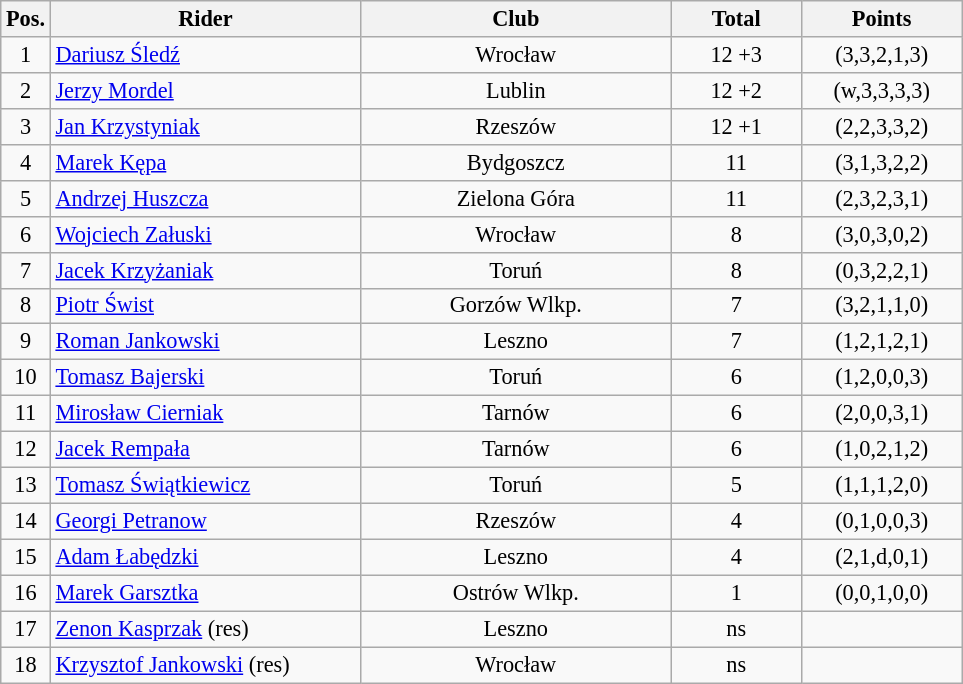<table class=wikitable style="font-size:93%;">
<tr>
<th width=25px>Pos.</th>
<th width=200px>Rider</th>
<th width=200px>Club</th>
<th width=80px>Total</th>
<th width=100px>Points</th>
</tr>
<tr align=center>
<td>1</td>
<td align=left><a href='#'>Dariusz Śledź</a></td>
<td>Wrocław</td>
<td>12 +3</td>
<td>(3,3,2,1,3)</td>
</tr>
<tr align=center>
<td>2</td>
<td align=left><a href='#'>Jerzy Mordel</a></td>
<td>Lublin</td>
<td>12 +2</td>
<td>(w,3,3,3,3)</td>
</tr>
<tr align=center>
<td>3</td>
<td align=left><a href='#'>Jan Krzystyniak</a></td>
<td>Rzeszów</td>
<td>12 +1</td>
<td>(2,2,3,3,2)</td>
</tr>
<tr align=center>
<td>4</td>
<td align=left><a href='#'>Marek Kępa</a></td>
<td>Bydgoszcz</td>
<td>11</td>
<td>(3,1,3,2,2)</td>
</tr>
<tr align=center>
<td>5</td>
<td align=left><a href='#'>Andrzej Huszcza</a></td>
<td>Zielona Góra</td>
<td>11</td>
<td>(2,3,2,3,1)</td>
</tr>
<tr align=center>
<td>6</td>
<td align=left><a href='#'>Wojciech Załuski</a></td>
<td>Wrocław</td>
<td>8</td>
<td>(3,0,3,0,2)</td>
</tr>
<tr align=center>
<td>7</td>
<td align=left><a href='#'>Jacek Krzyżaniak</a></td>
<td>Toruń</td>
<td>8</td>
<td>(0,3,2,2,1)</td>
</tr>
<tr align=center>
<td>8</td>
<td align=left><a href='#'>Piotr Świst</a></td>
<td>Gorzów Wlkp.</td>
<td>7</td>
<td>(3,2,1,1,0)</td>
</tr>
<tr align=center>
<td>9</td>
<td align=left><a href='#'>Roman Jankowski</a></td>
<td>Leszno</td>
<td>7</td>
<td>(1,2,1,2,1)</td>
</tr>
<tr align=center>
<td>10</td>
<td align=left><a href='#'>Tomasz Bajerski</a></td>
<td>Toruń</td>
<td>6</td>
<td>(1,2,0,0,3)</td>
</tr>
<tr align=center>
<td>11</td>
<td align=left><a href='#'>Mirosław Cierniak</a></td>
<td>Tarnów</td>
<td>6</td>
<td>(2,0,0,3,1)</td>
</tr>
<tr align=center>
<td>12</td>
<td align=left><a href='#'>Jacek Rempała</a></td>
<td>Tarnów</td>
<td>6</td>
<td>(1,0,2,1,2)</td>
</tr>
<tr align=center>
<td>13</td>
<td align=left><a href='#'>Tomasz Świątkiewicz</a></td>
<td>Toruń</td>
<td>5</td>
<td>(1,1,1,2,0)</td>
</tr>
<tr align=center>
<td>14</td>
<td align=left><a href='#'>Georgi Petranow</a></td>
<td>Rzeszów</td>
<td>4</td>
<td>(0,1,0,0,3)</td>
</tr>
<tr align=center>
<td>15</td>
<td align=left><a href='#'>Adam Łabędzki</a></td>
<td>Leszno</td>
<td>4</td>
<td>(2,1,d,0,1)</td>
</tr>
<tr align=center>
<td>16</td>
<td align=left><a href='#'>Marek Garsztka</a></td>
<td>Ostrów Wlkp.</td>
<td>1</td>
<td>(0,0,1,0,0)</td>
</tr>
<tr align=center>
<td>17</td>
<td align=left><a href='#'>Zenon Kasprzak</a> (res)</td>
<td>Leszno</td>
<td>ns</td>
<td></td>
</tr>
<tr align=center>
<td>18</td>
<td align=left><a href='#'>Krzysztof Jankowski</a> (res)</td>
<td>Wrocław</td>
<td>ns</td>
<td></td>
</tr>
</table>
